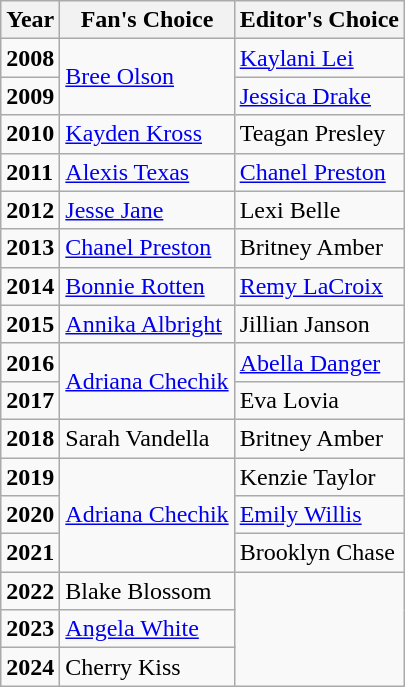<table class="wikitable">
<tr>
<th>Year</th>
<th>Fan's Choice</th>
<th>Editor's Choice</th>
</tr>
<tr>
<td><strong>2008</strong></td>
<td rowspan="2"><a href='#'>Bree Olson</a></td>
<td><a href='#'>Kaylani Lei</a></td>
</tr>
<tr>
<td><strong>2009</strong></td>
<td><a href='#'>Jessica Drake</a></td>
</tr>
<tr>
<td><strong>2010</strong></td>
<td><a href='#'>Kayden Kross</a></td>
<td>Teagan Presley</td>
</tr>
<tr>
<td><strong>2011</strong></td>
<td><a href='#'>Alexis Texas</a></td>
<td><a href='#'>Chanel Preston</a></td>
</tr>
<tr>
<td><strong>2012</strong></td>
<td><a href='#'>Jesse Jane</a></td>
<td>Lexi Belle</td>
</tr>
<tr>
<td><strong>2013</strong></td>
<td><a href='#'>Chanel Preston</a></td>
<td>Britney Amber</td>
</tr>
<tr>
<td><strong>2014</strong></td>
<td><a href='#'>Bonnie Rotten</a></td>
<td><a href='#'>Remy LaCroix</a></td>
</tr>
<tr>
<td><strong>2015</strong></td>
<td><a href='#'>Annika Albright</a></td>
<td>Jillian Janson</td>
</tr>
<tr>
<td><strong>2016</strong></td>
<td rowspan="2"><a href='#'>Adriana Chechik</a></td>
<td><a href='#'>Abella Danger</a></td>
</tr>
<tr>
<td><strong>2017</strong></td>
<td>Eva Lovia</td>
</tr>
<tr>
<td><strong>2018</strong></td>
<td>Sarah Vandella</td>
<td>Britney Amber</td>
</tr>
<tr>
<td><strong>2019</strong></td>
<td rowspan=3><a href='#'>Adriana Chechik</a></td>
<td>Kenzie Taylor</td>
</tr>
<tr>
<td><strong>2020</strong></td>
<td><a href='#'>Emily Willis</a></td>
</tr>
<tr>
<td><strong>2021</strong></td>
<td>Brooklyn Chase</td>
</tr>
<tr>
<td><strong>2022</strong></td>
<td>Blake Blossom</td>
</tr>
<tr>
<td><strong>2023</strong></td>
<td><a href='#'>Angela White</a></td>
</tr>
<tr>
<td><strong>2024</strong></td>
<td>Cherry Kiss</td>
</tr>
</table>
